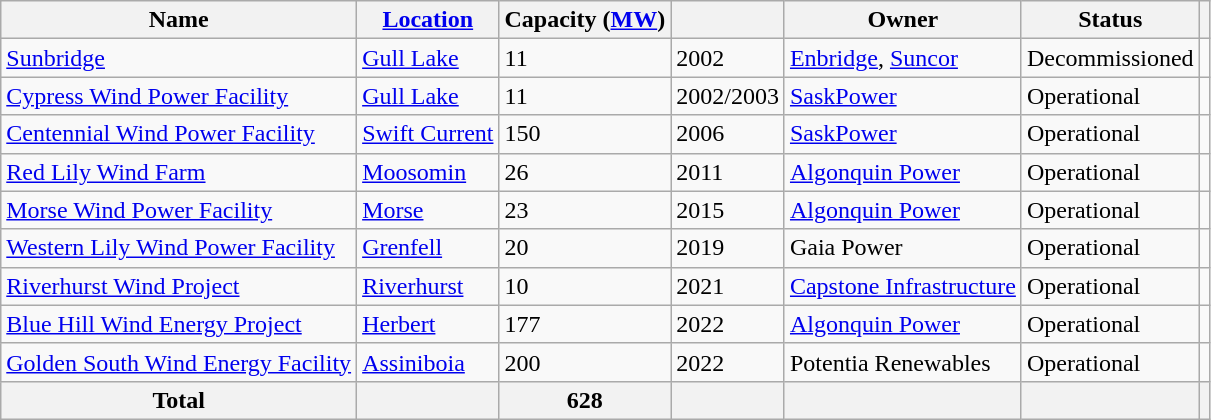<table class="wikitable sortable">
<tr>
<th>Name</th>
<th><a href='#'>Location</a></th>
<th>Capacity (<a href='#'>MW</a>)</th>
<th></th>
<th>Owner</th>
<th>Status</th>
<th class="unsortable"></th>
</tr>
<tr>
<td><a href='#'>Sunbridge</a></td>
<td><a href='#'>Gull Lake</a></td>
<td>11</td>
<td>2002</td>
<td><a href='#'>Enbridge</a>, <a href='#'>Suncor</a></td>
<td>Decommissioned</td>
<td></td>
</tr>
<tr>
<td><a href='#'>Cypress Wind Power Facility</a></td>
<td><a href='#'>Gull Lake</a></td>
<td>11</td>
<td>2002/2003</td>
<td><a href='#'>SaskPower</a></td>
<td>Operational</td>
<td></td>
</tr>
<tr>
<td><a href='#'>Centennial Wind Power Facility</a></td>
<td><a href='#'>Swift Current</a></td>
<td>150</td>
<td>2006</td>
<td><a href='#'>SaskPower</a></td>
<td>Operational</td>
<td></td>
</tr>
<tr>
<td><a href='#'>Red Lily Wind Farm</a></td>
<td><a href='#'>Moosomin</a></td>
<td>26</td>
<td>2011</td>
<td><a href='#'>Algonquin Power</a></td>
<td>Operational</td>
<td></td>
</tr>
<tr>
<td><a href='#'>Morse Wind Power Facility</a></td>
<td><a href='#'>Morse</a></td>
<td>23</td>
<td>2015</td>
<td><a href='#'>Algonquin Power</a></td>
<td>Operational</td>
<td></td>
</tr>
<tr>
<td><a href='#'>Western Lily Wind Power Facility</a></td>
<td><a href='#'>Grenfell</a></td>
<td>20</td>
<td>2019</td>
<td>Gaia Power</td>
<td>Operational</td>
<td></td>
</tr>
<tr>
<td><a href='#'>Riverhurst Wind Project</a></td>
<td><a href='#'>Riverhurst</a></td>
<td>10</td>
<td>2021</td>
<td><a href='#'>Capstone Infrastructure</a></td>
<td>Operational</td>
<td></td>
</tr>
<tr>
<td><a href='#'>Blue Hill Wind Energy Project</a></td>
<td><a href='#'>Herbert</a></td>
<td>177</td>
<td>2022</td>
<td><a href='#'>Algonquin Power</a></td>
<td>Operational</td>
<td></td>
</tr>
<tr>
<td><a href='#'>Golden South Wind Energy Facility</a></td>
<td><a href='#'>Assiniboia</a></td>
<td>200</td>
<td>2022</td>
<td>Potentia Renewables</td>
<td>Operational</td>
<td></td>
</tr>
<tr class="sortbottom">
<th>Total</th>
<th></th>
<th>628</th>
<th></th>
<th></th>
<th></th>
<th></th>
</tr>
</table>
